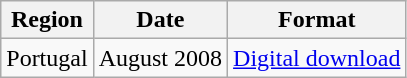<table class="wikitable">
<tr>
<th>Region</th>
<th>Date</th>
<th>Format</th>
</tr>
<tr>
<td rowspan="2">Portugal</td>
<td>August 2008</td>
<td><a href='#'>Digital download</a></td>
</tr>
</table>
